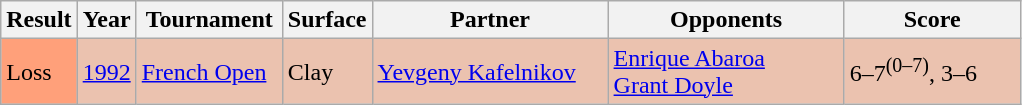<table class="sortable wikitable">
<tr>
<th style="width:40px;">Result</th>
<th style="width:30px;">Year</th>
<th style="width:90px;">Tournament</th>
<th style="width:40px;">Surface</th>
<th style="width:150px;">Partner</th>
<th style="width:150px;">Opponents</th>
<th style="width:110px;" class="unsortable">Score</th>
</tr>
<tr style="background:#ebc2af;">
<td style="background:#ffa07a;">Loss</td>
<td><a href='#'>1992</a></td>
<td><a href='#'>French Open</a></td>
<td>Clay</td>
<td> <a href='#'>Yevgeny Kafelnikov</a></td>
<td> <a href='#'>Enrique Abaroa</a> <br>  <a href='#'>Grant Doyle</a></td>
<td>6–7<sup>(0–7)</sup>, 3–6</td>
</tr>
</table>
